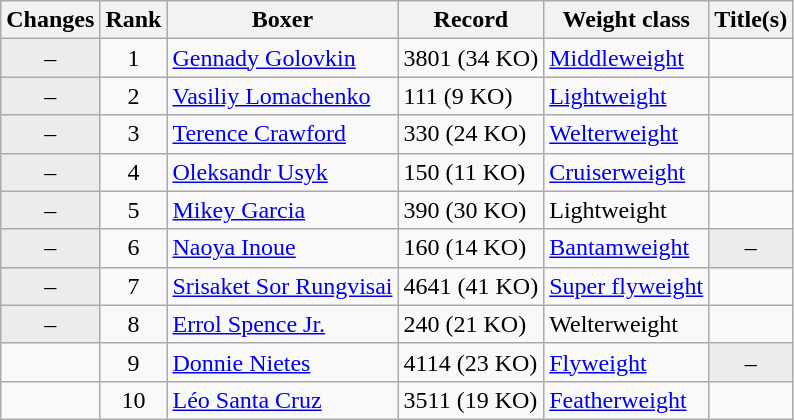<table class="wikitable ">
<tr>
<th>Changes</th>
<th>Rank</th>
<th>Boxer</th>
<th>Record</th>
<th>Weight class</th>
<th>Title(s)</th>
</tr>
<tr>
<td align=center bgcolor=#ECECEC>–</td>
<td align=center>1</td>
<td><a href='#'>Gennady Golovkin</a></td>
<td>3801 (34 KO)</td>
<td><a href='#'>Middleweight</a></td>
<td></td>
</tr>
<tr>
<td align=center bgcolor=#ECECEC>–</td>
<td align=center>2</td>
<td><a href='#'>Vasiliy Lomachenko</a></td>
<td>111 (9 KO)</td>
<td><a href='#'>Lightweight</a></td>
<td></td>
</tr>
<tr>
<td align=center bgcolor=#ECECEC>–</td>
<td align=center>3</td>
<td><a href='#'>Terence Crawford</a></td>
<td>330 (24 KO)</td>
<td><a href='#'>Welterweight</a></td>
<td></td>
</tr>
<tr>
<td align=center bgcolor=#ECECEC>–</td>
<td align=center>4</td>
<td><a href='#'>Oleksandr Usyk</a></td>
<td>150 (11 KO)</td>
<td><a href='#'>Cruiserweight</a></td>
<td></td>
</tr>
<tr>
<td align=center bgcolor=#ECECEC>–</td>
<td align=center>5</td>
<td><a href='#'>Mikey Garcia</a></td>
<td>390 (30 KO)</td>
<td>Lightweight</td>
<td></td>
</tr>
<tr>
<td align=center bgcolor=#ECECEC>–</td>
<td align=center>6</td>
<td><a href='#'>Naoya Inoue</a></td>
<td>160 (14 KO)</td>
<td><a href='#'>Bantamweight</a></td>
<td align=center bgcolor=#ECECEC data-sort-value="Z">–</td>
</tr>
<tr>
<td align=center bgcolor=#ECECEC>–</td>
<td align=center>7</td>
<td><a href='#'>Srisaket Sor Rungvisai</a></td>
<td>4641 (41 KO)</td>
<td><a href='#'>Super flyweight</a></td>
<td></td>
</tr>
<tr>
<td align=center bgcolor=#ECECEC>–</td>
<td align=center>8</td>
<td><a href='#'>Errol Spence Jr.</a></td>
<td>240 (21 KO)</td>
<td>Welterweight</td>
<td></td>
</tr>
<tr>
<td align=center></td>
<td align=center>9</td>
<td><a href='#'>Donnie Nietes</a></td>
<td>4114 (23 KO)</td>
<td><a href='#'>Flyweight</a></td>
<td align=center bgcolor=#ECECEC data-sort-value="Z">–</td>
</tr>
<tr>
<td align=center></td>
<td align=center>10</td>
<td><a href='#'>Léo Santa Cruz</a></td>
<td>3511 (19 KO)</td>
<td><a href='#'>Featherweight</a></td>
<td></td>
</tr>
</table>
